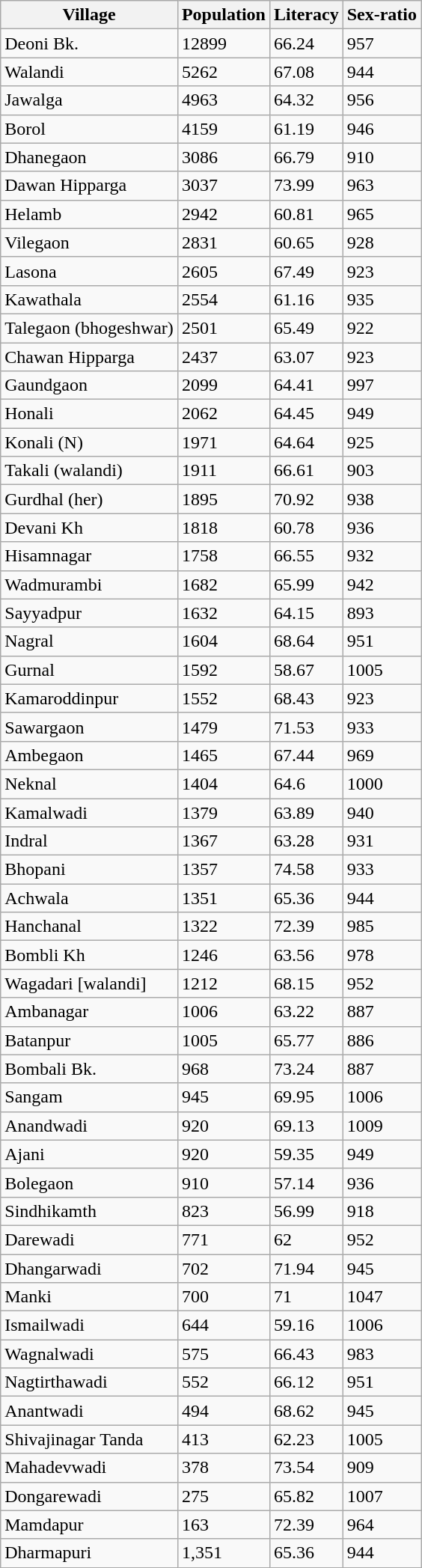<table class="wikitable">
<tr>
<th>Village</th>
<th>Population</th>
<th>Literacy</th>
<th>Sex-ratio</th>
</tr>
<tr>
<td>Deoni Bk.</td>
<td>12899</td>
<td>66.24</td>
<td>957</td>
</tr>
<tr>
<td>Walandi</td>
<td>5262</td>
<td>67.08</td>
<td>944</td>
</tr>
<tr>
<td>Jawalga</td>
<td>4963</td>
<td>64.32</td>
<td>956</td>
</tr>
<tr>
<td>Borol</td>
<td>4159</td>
<td>61.19</td>
<td>946</td>
</tr>
<tr>
<td>Dhanegaon</td>
<td>3086</td>
<td>66.79</td>
<td>910</td>
</tr>
<tr>
<td>Dawan Hipparga</td>
<td>3037</td>
<td>73.99</td>
<td>963</td>
</tr>
<tr>
<td>Helamb</td>
<td>2942</td>
<td>60.81</td>
<td>965</td>
</tr>
<tr>
<td>Vilegaon</td>
<td>2831</td>
<td>60.65</td>
<td>928</td>
</tr>
<tr>
<td>Lasona</td>
<td>2605</td>
<td>67.49</td>
<td>923</td>
</tr>
<tr>
<td>Kawathala</td>
<td>2554</td>
<td>61.16</td>
<td>935</td>
</tr>
<tr>
<td>Talegaon (bhogeshwar)</td>
<td>2501</td>
<td>65.49</td>
<td>922</td>
</tr>
<tr>
<td>Chawan Hipparga</td>
<td>2437</td>
<td>63.07</td>
<td>923</td>
</tr>
<tr>
<td>Gaundgaon</td>
<td>2099</td>
<td>64.41</td>
<td>997</td>
</tr>
<tr>
<td>Honali</td>
<td>2062</td>
<td>64.45</td>
<td>949</td>
</tr>
<tr>
<td>Konali (N)</td>
<td>1971</td>
<td>64.64</td>
<td>925</td>
</tr>
<tr>
<td>Takali (walandi)</td>
<td>1911</td>
<td>66.61</td>
<td>903</td>
</tr>
<tr>
<td>Gurdhal (her)</td>
<td>1895</td>
<td>70.92</td>
<td>938</td>
</tr>
<tr>
<td>Devani Kh</td>
<td>1818</td>
<td>60.78</td>
<td>936</td>
</tr>
<tr>
<td>Hisamnagar</td>
<td>1758</td>
<td>66.55</td>
<td>932</td>
</tr>
<tr>
<td>Wadmurambi</td>
<td>1682</td>
<td>65.99</td>
<td>942</td>
</tr>
<tr>
<td>Sayyadpur</td>
<td>1632</td>
<td>64.15</td>
<td>893</td>
</tr>
<tr>
<td>Nagral</td>
<td>1604</td>
<td>68.64</td>
<td>951</td>
</tr>
<tr>
<td>Gurnal</td>
<td>1592</td>
<td>58.67</td>
<td>1005</td>
</tr>
<tr>
<td>Kamaroddinpur</td>
<td>1552</td>
<td>68.43</td>
<td>923</td>
</tr>
<tr>
<td>Sawargaon</td>
<td>1479</td>
<td>71.53</td>
<td>933</td>
</tr>
<tr>
<td>Ambegaon</td>
<td>1465</td>
<td>67.44</td>
<td>969</td>
</tr>
<tr>
<td>Neknal</td>
<td>1404</td>
<td>64.6</td>
<td>1000</td>
</tr>
<tr>
<td>Kamalwadi</td>
<td>1379</td>
<td>63.89</td>
<td>940</td>
</tr>
<tr>
<td>Indral</td>
<td>1367</td>
<td>63.28</td>
<td>931</td>
</tr>
<tr>
<td>Bhopani</td>
<td>1357</td>
<td>74.58</td>
<td>933</td>
</tr>
<tr>
<td>Achwala</td>
<td>1351</td>
<td>65.36</td>
<td>944</td>
</tr>
<tr>
<td>Hanchanal</td>
<td>1322</td>
<td>72.39</td>
<td>985</td>
</tr>
<tr>
<td>Bombli Kh</td>
<td>1246</td>
<td>63.56</td>
<td>978</td>
</tr>
<tr>
<td>Wagadari [walandi]</td>
<td>1212</td>
<td>68.15</td>
<td>952</td>
</tr>
<tr>
<td>Ambanagar</td>
<td>1006</td>
<td>63.22</td>
<td>887</td>
</tr>
<tr>
<td>Batanpur</td>
<td>1005</td>
<td>65.77</td>
<td>886</td>
</tr>
<tr>
<td>Bombali Bk.</td>
<td>968</td>
<td>73.24</td>
<td>887</td>
</tr>
<tr>
<td>Sangam</td>
<td>945</td>
<td>69.95</td>
<td>1006</td>
</tr>
<tr>
<td>Anandwadi</td>
<td>920</td>
<td>69.13</td>
<td>1009</td>
</tr>
<tr>
<td>Ajani</td>
<td>920</td>
<td>59.35</td>
<td>949</td>
</tr>
<tr>
<td>Bolegaon</td>
<td>910</td>
<td>57.14</td>
<td>936</td>
</tr>
<tr>
<td>Sindhikamth</td>
<td>823</td>
<td>56.99</td>
<td>918</td>
</tr>
<tr>
<td>Darewadi</td>
<td>771</td>
<td>62</td>
<td>952</td>
</tr>
<tr>
<td>Dhangarwadi</td>
<td>702</td>
<td>71.94</td>
<td>945</td>
</tr>
<tr>
<td>Manki</td>
<td>700</td>
<td>71</td>
<td>1047</td>
</tr>
<tr>
<td>Ismailwadi</td>
<td>644</td>
<td>59.16</td>
<td>1006</td>
</tr>
<tr>
<td>Wagnalwadi</td>
<td>575</td>
<td>66.43</td>
<td>983</td>
</tr>
<tr>
<td>Nagtirthawadi</td>
<td>552</td>
<td>66.12</td>
<td>951</td>
</tr>
<tr>
<td>Anantwadi</td>
<td>494</td>
<td>68.62</td>
<td>945</td>
</tr>
<tr>
<td>Shivajinagar Tanda</td>
<td>413</td>
<td>62.23</td>
<td>1005</td>
</tr>
<tr>
<td>Mahadevwadi</td>
<td>378</td>
<td>73.54</td>
<td>909</td>
</tr>
<tr>
<td>Dongarewadi</td>
<td>275</td>
<td>65.82</td>
<td>1007</td>
</tr>
<tr>
<td>Mamdapur</td>
<td>163</td>
<td>72.39</td>
<td>964</td>
</tr>
<tr>
<td>Dharmapuri</td>
<td>1,351</td>
<td>65.36</td>
<td>944</td>
</tr>
</table>
